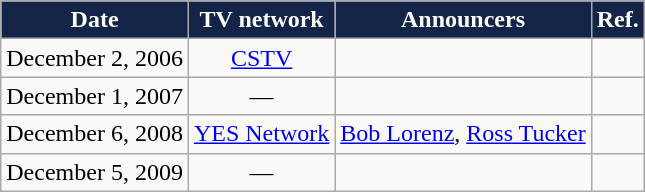<table class="wikitable">
<tr>
<th style="background:#132448; color:#FFFFFF;">Date</th>
<th style="background:#132448; color:#FFFFFF;">TV network</th>
<th style="background:#132448; color:#FFFFFF;">Announcers</th>
<th style="background:#132448; color:#FFFFFF;">Ref.</th>
</tr>
<tr>
<td>December 2, 2006</td>
<td align=center><a href='#'>CSTV</a></td>
<td> </td>
<td></td>
</tr>
<tr>
<td>December 1, 2007</td>
<td align=center>—</td>
<td> </td>
<td></td>
</tr>
<tr>
<td>December 6, 2008</td>
<td align=center><a href='#'>YES Network</a></td>
<td><a href='#'>Bob Lorenz</a>, <a href='#'>Ross Tucker</a></td>
<td></td>
</tr>
<tr>
<td>December 5, 2009</td>
<td align=center>—</td>
<td> </td>
<td></td>
</tr>
</table>
